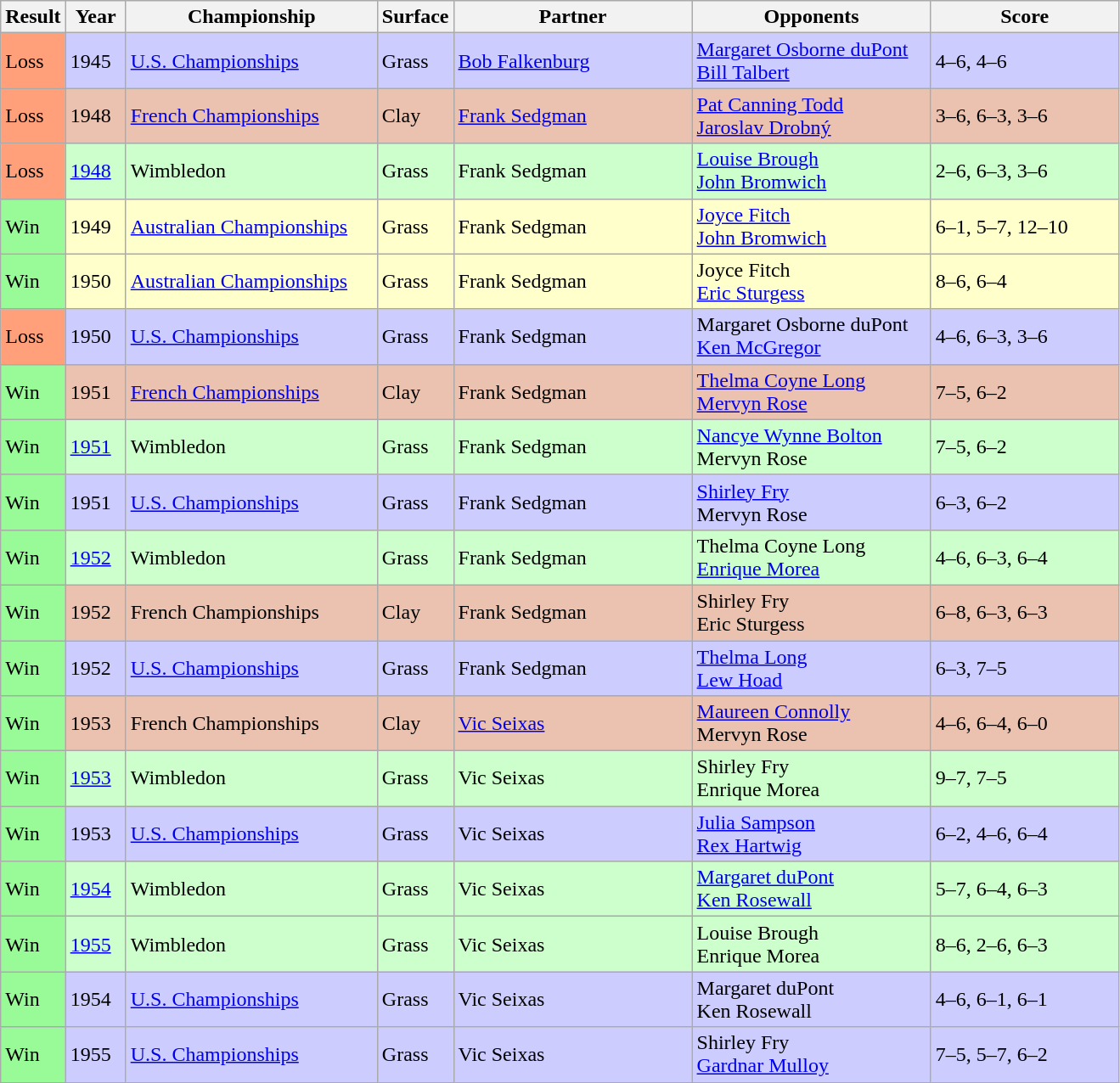<table class='sortable wikitable'>
<tr>
<th style="width:40px">Result</th>
<th style="width:40px">Year</th>
<th style="width:190px">Championship</th>
<th style="width:50px">Surface</th>
<th style="width:180px">Partner</th>
<th style="width:180px">Opponents</th>
<th style="width:140px" class="unsortable">Score</th>
</tr>
<tr style="background:#ccf;">
<td style="background:#ffa07a;">Loss</td>
<td>1945</td>
<td><a href='#'>U.S. Championships</a></td>
<td>Grass</td>
<td> <a href='#'>Bob Falkenburg</a></td>
<td> <a href='#'>Margaret Osborne duPont</a> <br>  <a href='#'>Bill Talbert</a></td>
<td>4–6, 4–6</td>
</tr>
<tr style="background:#ebc2af;">
<td style="background:#ffa07a;">Loss</td>
<td>1948</td>
<td><a href='#'>French Championships</a></td>
<td>Clay</td>
<td> <a href='#'>Frank Sedgman</a></td>
<td> <a href='#'>Pat Canning Todd</a> <br>  <a href='#'>Jaroslav Drobný</a></td>
<td>3–6, 6–3, 3–6</td>
</tr>
<tr style="background:#cfc;">
<td style="background:#ffa07a;">Loss</td>
<td><a href='#'>1948</a></td>
<td>Wimbledon</td>
<td>Grass</td>
<td> Frank Sedgman</td>
<td> <a href='#'>Louise Brough</a> <br>  <a href='#'>John Bromwich</a></td>
<td>2–6, 6–3, 3–6</td>
</tr>
<tr style="background:#ffc;">
<td style="background:#98fb98;">Win</td>
<td>1949</td>
<td><a href='#'>Australian Championships</a></td>
<td>Grass</td>
<td> Frank Sedgman</td>
<td> <a href='#'>Joyce Fitch</a> <br>  <a href='#'>John Bromwich</a></td>
<td>6–1, 5–7, 12–10</td>
</tr>
<tr style="background:#ffc;">
<td style="background:#98fb98;">Win</td>
<td>1950</td>
<td><a href='#'>Australian Championships</a></td>
<td>Grass</td>
<td> Frank Sedgman</td>
<td> Joyce Fitch <br>  <a href='#'>Eric Sturgess</a></td>
<td>8–6, 6–4</td>
</tr>
<tr style="background:#ccf;">
<td style="background:#ffa07a;">Loss</td>
<td>1950</td>
<td><a href='#'>U.S. Championships</a></td>
<td>Grass</td>
<td> Frank Sedgman</td>
<td> Margaret Osborne duPont <br>  <a href='#'>Ken McGregor</a></td>
<td>4–6, 6–3, 3–6</td>
</tr>
<tr style="background:#ebc2af;">
<td style="background:#98fb98;">Win</td>
<td>1951</td>
<td><a href='#'>French Championships</a></td>
<td>Clay</td>
<td> Frank Sedgman</td>
<td> <a href='#'>Thelma Coyne Long</a> <br>  <a href='#'>Mervyn Rose</a></td>
<td>7–5, 6–2</td>
</tr>
<tr style="background:#cfc;">
<td style="background:#98fb98;">Win</td>
<td><a href='#'>1951</a></td>
<td>Wimbledon</td>
<td>Grass</td>
<td> Frank Sedgman</td>
<td> <a href='#'>Nancye Wynne Bolton</a> <br>  Mervyn Rose</td>
<td>7–5, 6–2</td>
</tr>
<tr style="background:#ccf;">
<td style="background:#98fb98;">Win</td>
<td>1951</td>
<td><a href='#'>U.S. Championships</a></td>
<td>Grass</td>
<td> Frank Sedgman</td>
<td> <a href='#'>Shirley Fry</a> <br>  Mervyn Rose</td>
<td>6–3, 6–2</td>
</tr>
<tr style="background:#cfc;">
<td style="background:#98fb98;">Win</td>
<td><a href='#'>1952</a></td>
<td>Wimbledon</td>
<td>Grass</td>
<td> Frank Sedgman</td>
<td> Thelma Coyne Long <br>  <a href='#'>Enrique Morea</a></td>
<td>4–6, 6–3, 6–4</td>
</tr>
<tr style="background:#ebc2af;">
<td style="background:#98fb98;">Win</td>
<td>1952</td>
<td>French Championships</td>
<td>Clay</td>
<td> Frank Sedgman</td>
<td> Shirley Fry <br>  Eric Sturgess</td>
<td>6–8, 6–3, 6–3</td>
</tr>
<tr style="background:#ccf;">
<td style="background:#98fb98;">Win</td>
<td>1952</td>
<td><a href='#'>U.S. Championships</a></td>
<td>Grass</td>
<td> Frank Sedgman</td>
<td> <a href='#'>Thelma Long</a> <br>  <a href='#'>Lew Hoad</a></td>
<td>6–3, 7–5</td>
</tr>
<tr style="background:#ebc2af;">
<td style="background:#98fb98;">Win</td>
<td>1953</td>
<td>French Championships</td>
<td>Clay</td>
<td> <a href='#'>Vic Seixas</a></td>
<td> <a href='#'>Maureen Connolly</a> <br>  Mervyn Rose</td>
<td>4–6, 6–4, 6–0</td>
</tr>
<tr style="background:#cfc;">
<td style="background:#98fb98;">Win</td>
<td><a href='#'>1953</a></td>
<td>Wimbledon</td>
<td>Grass</td>
<td> Vic Seixas</td>
<td> Shirley Fry <br>  Enrique Morea</td>
<td>9–7, 7–5</td>
</tr>
<tr style="background:#ccf;">
<td style="background:#98fb98;">Win</td>
<td>1953</td>
<td><a href='#'>U.S. Championships</a></td>
<td>Grass</td>
<td> Vic Seixas</td>
<td> <a href='#'>Julia Sampson</a> <br>  <a href='#'>Rex Hartwig</a></td>
<td>6–2, 4–6, 6–4</td>
</tr>
<tr style="background:#cfc;">
<td style="background:#98fb98;">Win</td>
<td><a href='#'>1954</a></td>
<td>Wimbledon</td>
<td>Grass</td>
<td> Vic Seixas</td>
<td> <a href='#'>Margaret duPont</a> <br>  <a href='#'>Ken Rosewall</a></td>
<td>5–7, 6–4, 6–3</td>
</tr>
<tr style="background:#cfc;">
<td style="background:#98fb98;">Win</td>
<td><a href='#'>1955</a></td>
<td>Wimbledon</td>
<td>Grass</td>
<td> Vic Seixas</td>
<td> Louise Brough <br>  Enrique Morea</td>
<td>8–6, 2–6, 6–3</td>
</tr>
<tr style="background:#ccf;">
<td style="background:#98fb98;">Win</td>
<td>1954</td>
<td><a href='#'>U.S. Championships</a></td>
<td>Grass</td>
<td> Vic Seixas</td>
<td> Margaret duPont <br>  Ken Rosewall</td>
<td>4–6, 6–1, 6–1</td>
</tr>
<tr style="background:#ccf;">
<td style="background:#98fb98;">Win</td>
<td>1955</td>
<td><a href='#'>U.S. Championships</a></td>
<td>Grass</td>
<td> Vic Seixas</td>
<td> Shirley Fry <br>  <a href='#'>Gardnar Mulloy</a></td>
<td>7–5, 5–7, 6–2</td>
</tr>
</table>
